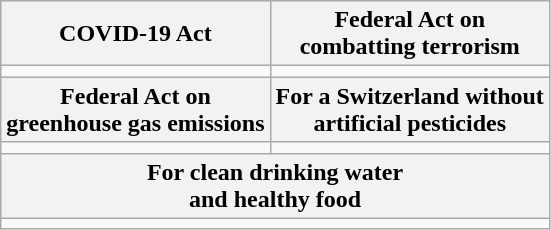<table class="wikitable",>
<tr>
<th>COVID-19 Act</th>
<th>Federal Act on<br>combatting terrorism</th>
</tr>
<tr>
<td></td>
<td></td>
</tr>
<tr>
<th>Federal Act on<br>greenhouse gas emissions</th>
<th>For a Switzerland without<br>artificial pesticides</th>
</tr>
<tr>
<td></td>
<td></td>
</tr>
<tr>
<th colspan="2">For clean drinking water<br>and healthy food</th>
</tr>
<tr>
<td colspan="2"></td>
</tr>
</table>
